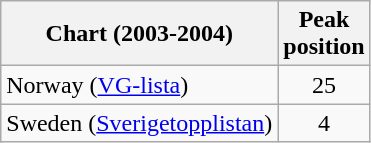<table class="wikitable">
<tr>
<th>Chart (2003-2004)</th>
<th>Peak<br>position</th>
</tr>
<tr>
<td>Norway (<a href='#'>VG-lista</a>)</td>
<td align="center">25</td>
</tr>
<tr>
<td>Sweden (<a href='#'>Sverigetopplistan</a>)</td>
<td align="center">4</td>
</tr>
</table>
